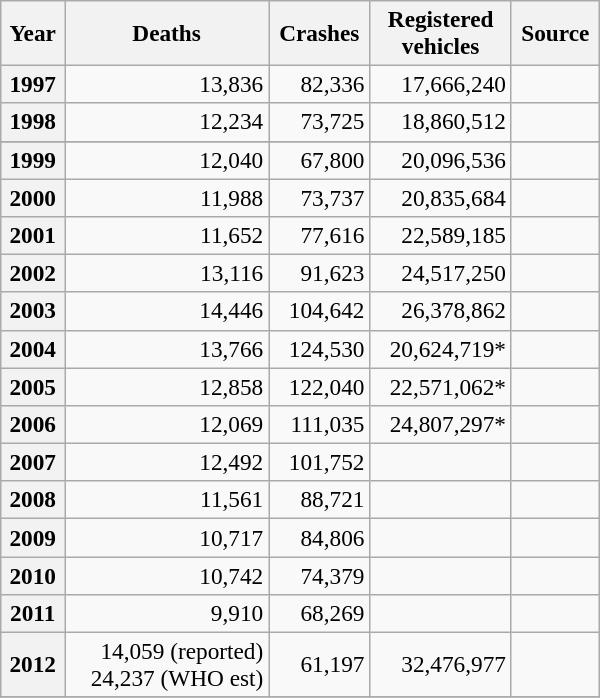<table class="wikitable sortable" style="font-size:97%; text-align:right" width="400px">
<tr>
<th>Year</th>
<th>Deaths</th>
<th>Crashes</th>
<th>Registered<br>vehicles</th>
<th>Source</th>
</tr>
<tr>
<th>1997</th>
<td>13,836</td>
<td>82,336</td>
<td>17,666,240</td>
<td></td>
</tr>
<tr>
<th>1998</th>
<td> 12,234</td>
<td> 73,725</td>
<td>18,860,512</td>
<td></td>
</tr>
<tr>
</tr>
<tr>
<th>1999</th>
<td> 12,040</td>
<td> 67,800</td>
<td>20,096,536</td>
<td></td>
</tr>
<tr>
<th>2000</th>
<td> 11,988</td>
<td> 73,737</td>
<td>20,835,684</td>
<td></td>
</tr>
<tr>
<th>2001</th>
<td> 11,652</td>
<td> 77,616</td>
<td>22,589,185</td>
<td></td>
</tr>
<tr>
<th>2002</th>
<td> 13,116</td>
<td> 91,623</td>
<td>24,517,250</td>
<td></td>
</tr>
<tr>
<th>2003</th>
<td> 14,446</td>
<td> 104,642</td>
<td>26,378,862</td>
<td></td>
</tr>
<tr>
<th>2004</th>
<td> 13,766</td>
<td> 124,530</td>
<td>20,624,719*</td>
<td></td>
</tr>
<tr>
<th>2005</th>
<td> 12,858</td>
<td>  122,040</td>
<td>22,571,062*</td>
<td></td>
</tr>
<tr>
<th>2006</th>
<td> 12,069</td>
<td>  111,035</td>
<td>24,807,297*</td>
<td></td>
</tr>
<tr>
<th>2007</th>
<td>12,492</td>
<td>101,752</td>
<td></td>
<td></td>
</tr>
<tr>
<th>2008</th>
<td>11,561</td>
<td>88,721</td>
<td></td>
<td></td>
</tr>
<tr>
<th>2009</th>
<td>10,717</td>
<td>84,806</td>
<td></td>
<td></td>
</tr>
<tr>
<th>2010</th>
<td>10,742</td>
<td>74,379</td>
<td></td>
<td></td>
</tr>
<tr>
<th>2011</th>
<td>9,910</td>
<td>68,269</td>
<td></td>
<td></td>
</tr>
<tr>
<th>2012</th>
<td>14,059 (reported)<br>24,237 (WHO est)</td>
<td>61,197</td>
<td>32,476,977</td>
<td></td>
</tr>
<tr>
</tr>
</table>
